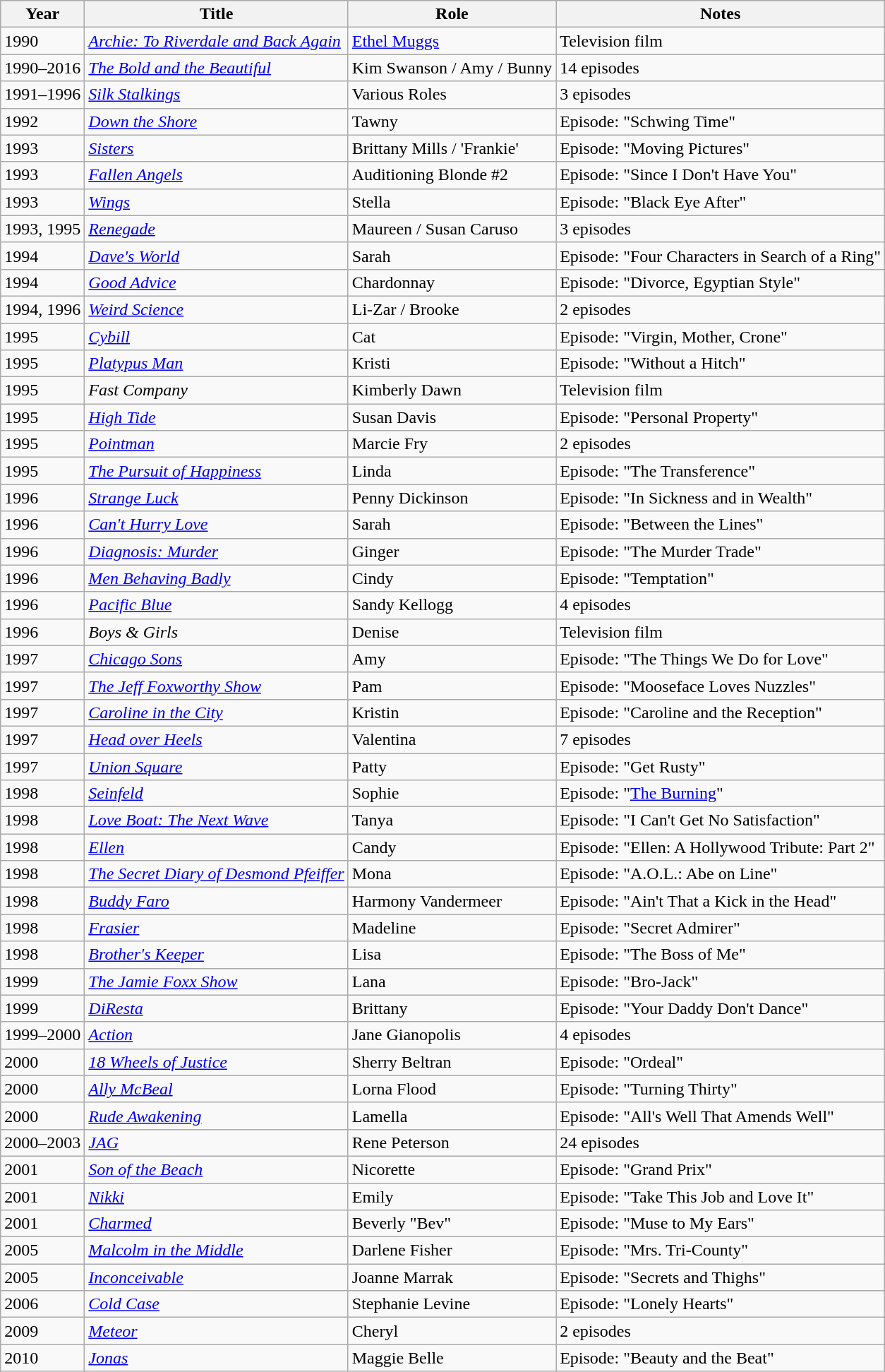<table class="wikitable sortable">
<tr>
<th>Year</th>
<th>Title</th>
<th>Role</th>
<th>Notes</th>
</tr>
<tr>
<td>1990</td>
<td><em><a href='#'>Archie: To Riverdale and Back Again</a></em></td>
<td><a href='#'>Ethel Muggs</a></td>
<td>Television film</td>
</tr>
<tr>
<td>1990–2016</td>
<td><em><a href='#'>The Bold and the Beautiful</a></em></td>
<td>Kim Swanson / Amy / Bunny</td>
<td>14 episodes</td>
</tr>
<tr>
<td>1991–1996</td>
<td><em><a href='#'>Silk Stalkings</a></em></td>
<td>Various Roles</td>
<td>3 episodes</td>
</tr>
<tr>
<td>1992</td>
<td><em><a href='#'>Down the Shore</a></em></td>
<td>Tawny</td>
<td>Episode: "Schwing Time"</td>
</tr>
<tr>
<td>1993</td>
<td><a href='#'><em>Sisters</em></a></td>
<td>Brittany Mills / 'Frankie'</td>
<td>Episode: "Moving Pictures"</td>
</tr>
<tr>
<td>1993</td>
<td><a href='#'><em>Fallen Angels</em></a></td>
<td>Auditioning Blonde #2</td>
<td>Episode: "Since I Don't Have You"</td>
</tr>
<tr>
<td>1993</td>
<td><a href='#'><em>Wings</em></a></td>
<td>Stella</td>
<td>Episode: "Black Eye After"</td>
</tr>
<tr>
<td>1993, 1995</td>
<td><a href='#'><em>Renegade</em></a></td>
<td>Maureen / Susan Caruso</td>
<td>3 episodes</td>
</tr>
<tr>
<td>1994</td>
<td><em><a href='#'>Dave's World</a></em></td>
<td>Sarah</td>
<td>Episode: "Four Characters in Search of a Ring"</td>
</tr>
<tr>
<td>1994</td>
<td><a href='#'><em>Good Advice</em></a></td>
<td>Chardonnay</td>
<td>Episode: "Divorce, Egyptian Style"</td>
</tr>
<tr>
<td>1994, 1996</td>
<td><a href='#'><em>Weird Science</em></a></td>
<td>Li-Zar / Brooke</td>
<td>2 episodes</td>
</tr>
<tr>
<td>1995</td>
<td><em><a href='#'>Cybill</a></em></td>
<td>Cat</td>
<td>Episode: "Virgin, Mother, Crone"</td>
</tr>
<tr>
<td>1995</td>
<td><em><a href='#'>Platypus Man</a></em></td>
<td>Kristi</td>
<td>Episode: "Without a Hitch"</td>
</tr>
<tr>
<td>1995</td>
<td><em>Fast Company</em></td>
<td>Kimberly Dawn</td>
<td>Television film</td>
</tr>
<tr>
<td>1995</td>
<td><a href='#'><em>High Tide</em></a></td>
<td>Susan Davis</td>
<td>Episode: "Personal Property"</td>
</tr>
<tr>
<td>1995</td>
<td><em><a href='#'>Pointman</a></em></td>
<td>Marcie Fry</td>
<td>2 episodes</td>
</tr>
<tr>
<td>1995</td>
<td><a href='#'><em>The Pursuit of Happiness</em></a></td>
<td>Linda</td>
<td>Episode: "The Transference"</td>
</tr>
<tr>
<td>1996</td>
<td><em><a href='#'>Strange Luck</a></em></td>
<td>Penny Dickinson</td>
<td>Episode: "In Sickness and in Wealth"</td>
</tr>
<tr>
<td>1996</td>
<td><em><a href='#'>Can't Hurry Love</a></em></td>
<td>Sarah</td>
<td>Episode: "Between the Lines"</td>
</tr>
<tr>
<td>1996</td>
<td><em><a href='#'>Diagnosis: Murder</a></em></td>
<td>Ginger</td>
<td>Episode: "The Murder Trade"</td>
</tr>
<tr>
<td>1996</td>
<td><a href='#'><em>Men Behaving Badly</em></a></td>
<td>Cindy</td>
<td>Episode: "Temptation"</td>
</tr>
<tr>
<td>1996</td>
<td><a href='#'><em>Pacific Blue</em></a></td>
<td>Sandy Kellogg</td>
<td>4 episodes</td>
</tr>
<tr>
<td>1996</td>
<td><em>Boys & Girls</em></td>
<td>Denise</td>
<td>Television film</td>
</tr>
<tr>
<td>1997</td>
<td><em><a href='#'>Chicago Sons</a></em></td>
<td>Amy</td>
<td>Episode: "The Things We Do for Love"</td>
</tr>
<tr>
<td>1997</td>
<td><em><a href='#'>The Jeff Foxworthy Show</a></em></td>
<td>Pam</td>
<td>Episode: "Mooseface Loves Nuzzles"</td>
</tr>
<tr>
<td>1997</td>
<td><em><a href='#'>Caroline in the City</a></em></td>
<td>Kristin</td>
<td>Episode: "Caroline and the Reception"</td>
</tr>
<tr>
<td>1997</td>
<td><a href='#'><em>Head over Heels</em></a></td>
<td>Valentina</td>
<td>7 episodes</td>
</tr>
<tr>
<td>1997</td>
<td><a href='#'><em>Union Square</em></a></td>
<td>Patty</td>
<td>Episode: "Get Rusty"</td>
</tr>
<tr>
<td>1998</td>
<td><em><a href='#'>Seinfeld</a></em></td>
<td>Sophie</td>
<td>Episode: "<a href='#'>The Burning</a>"</td>
</tr>
<tr>
<td>1998</td>
<td><em><a href='#'>Love Boat: The Next Wave</a></em></td>
<td>Tanya</td>
<td>Episode: "I Can't Get No Satisfaction"</td>
</tr>
<tr>
<td>1998</td>
<td><a href='#'><em>Ellen</em></a></td>
<td>Candy</td>
<td>Episode: "Ellen: A Hollywood Tribute: Part 2"</td>
</tr>
<tr>
<td>1998</td>
<td><em><a href='#'>The Secret Diary of Desmond Pfeiffer</a></em></td>
<td>Mona</td>
<td>Episode: "A.O.L.: Abe on Line"</td>
</tr>
<tr>
<td>1998</td>
<td><em><a href='#'>Buddy Faro</a></em></td>
<td>Harmony Vandermeer</td>
<td>Episode: "Ain't That a Kick in the Head"</td>
</tr>
<tr>
<td>1998</td>
<td><em><a href='#'>Frasier</a></em></td>
<td>Madeline</td>
<td>Episode: "Secret Admirer"</td>
</tr>
<tr>
<td>1998</td>
<td><a href='#'><em>Brother's Keeper</em></a></td>
<td>Lisa</td>
<td>Episode: "The Boss of Me"</td>
</tr>
<tr>
<td>1999</td>
<td><em><a href='#'>The Jamie Foxx Show</a></em></td>
<td>Lana</td>
<td>Episode: "Bro-Jack"</td>
</tr>
<tr>
<td>1999</td>
<td><em><a href='#'>DiResta</a></em></td>
<td>Brittany</td>
<td>Episode: "Your Daddy Don't Dance"</td>
</tr>
<tr>
<td>1999–2000</td>
<td><a href='#'><em>Action</em></a></td>
<td>Jane Gianopolis</td>
<td>4 episodes</td>
</tr>
<tr>
<td>2000</td>
<td><em><a href='#'>18 Wheels of Justice</a></em></td>
<td>Sherry Beltran</td>
<td>Episode: "Ordeal"</td>
</tr>
<tr>
<td>2000</td>
<td><em><a href='#'>Ally McBeal</a></em></td>
<td>Lorna Flood</td>
<td>Episode: "Turning Thirty"</td>
</tr>
<tr>
<td>2000</td>
<td><a href='#'><em>Rude Awakening</em></a></td>
<td>Lamella</td>
<td>Episode: "All's Well That Amends Well"</td>
</tr>
<tr>
<td>2000–2003</td>
<td><a href='#'><em>JAG</em></a></td>
<td>Rene Peterson</td>
<td>24 episodes</td>
</tr>
<tr>
<td>2001</td>
<td><em><a href='#'>Son of the Beach</a></em></td>
<td>Nicorette</td>
<td>Episode: "Grand Prix"</td>
</tr>
<tr>
<td>2001</td>
<td><a href='#'><em>Nikki</em></a></td>
<td>Emily</td>
<td>Episode: "Take This Job and Love It"</td>
</tr>
<tr>
<td>2001</td>
<td><em><a href='#'>Charmed</a></em></td>
<td>Beverly "Bev"</td>
<td>Episode: "Muse to My Ears"</td>
</tr>
<tr>
<td>2005</td>
<td><em><a href='#'>Malcolm in the Middle</a></em></td>
<td>Darlene Fisher</td>
<td>Episode: "Mrs. Tri-County"</td>
</tr>
<tr>
<td>2005</td>
<td><a href='#'><em>Inconceivable</em></a></td>
<td>Joanne Marrak</td>
<td>Episode: "Secrets and Thighs"</td>
</tr>
<tr>
<td>2006</td>
<td><em><a href='#'>Cold Case</a></em></td>
<td>Stephanie Levine</td>
<td>Episode: "Lonely Hearts"</td>
</tr>
<tr>
<td>2009</td>
<td><a href='#'><em>Meteor</em></a></td>
<td>Cheryl</td>
<td>2 episodes</td>
</tr>
<tr>
<td>2010</td>
<td><a href='#'><em>Jonas</em></a></td>
<td>Maggie Belle</td>
<td>Episode: "Beauty and the Beat"</td>
</tr>
</table>
